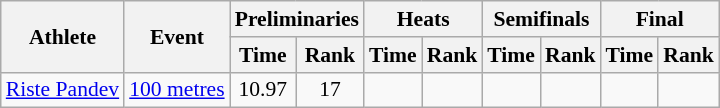<table class=wikitable style="font-size:90%;">
<tr>
<th rowspan="2">Athlete</th>
<th rowspan="2">Event</th>
<th colspan="2">Preliminaries</th>
<th colspan="2">Heats</th>
<th colspan="2">Semifinals</th>
<th colspan="2">Final</th>
</tr>
<tr>
<th>Time</th>
<th>Rank</th>
<th>Time</th>
<th>Rank</th>
<th>Time</th>
<th>Rank</th>
<th>Time</th>
<th>Rank</th>
</tr>
<tr style="border-top: single;">
<td><a href='#'>Riste Pandev</a></td>
<td><a href='#'>100 metres</a></td>
<td align=center>10.97</td>
<td align=center>17</td>
<td align=center></td>
<td align=center></td>
<td align=center></td>
<td align=center></td>
<td align=center></td>
<td align=center></td>
</tr>
</table>
